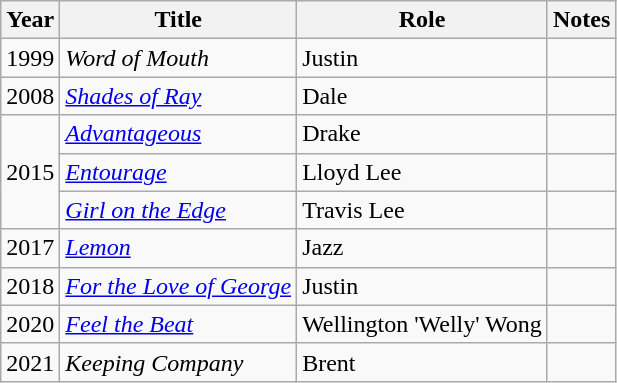<table class="wikitable sortable">
<tr>
<th>Year</th>
<th>Title</th>
<th>Role</th>
<th class="unsortable">Notes</th>
</tr>
<tr>
<td>1999</td>
<td><em>Word of Mouth</em></td>
<td>Justin</td>
<td></td>
</tr>
<tr>
<td>2008</td>
<td><em><a href='#'>Shades of Ray</a></em></td>
<td>Dale</td>
<td></td>
</tr>
<tr>
<td rowspan="3">2015</td>
<td><em><a href='#'>Advantageous</a></em></td>
<td>Drake</td>
<td></td>
</tr>
<tr>
<td><em><a href='#'>Entourage</a></em></td>
<td>Lloyd Lee</td>
<td></td>
</tr>
<tr>
<td><em><a href='#'>Girl on the Edge</a></em></td>
<td>Travis Lee</td>
<td></td>
</tr>
<tr>
<td>2017</td>
<td><em><a href='#'>Lemon</a></em></td>
<td>Jazz</td>
<td></td>
</tr>
<tr>
<td>2018</td>
<td><em><a href='#'>For the Love of George</a></em></td>
<td>Justin</td>
<td></td>
</tr>
<tr>
<td>2020</td>
<td><em><a href='#'>Feel the Beat</a></em></td>
<td>Wellington 'Welly' Wong</td>
<td></td>
</tr>
<tr>
<td>2021</td>
<td><em>Keeping Company</em></td>
<td>Brent</td>
<td></td>
</tr>
</table>
